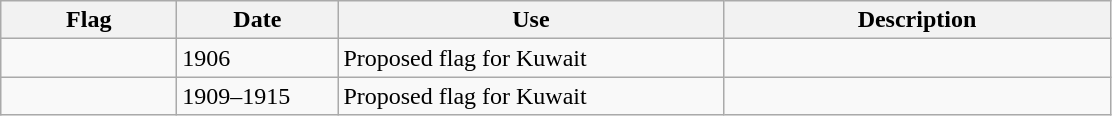<table class="wikitable">
<tr>
<th style="width:110px;">Flag</th>
<th style="width:100px;">Date</th>
<th style="width:250px;">Use</th>
<th style="width:250px;">Description</th>
</tr>
<tr>
<td></td>
<td>1906</td>
<td>Proposed flag for Kuwait</td>
<td></td>
</tr>
<tr>
<td></td>
<td>1909–1915</td>
<td>Proposed flag for Kuwait</td>
<td></td>
</tr>
</table>
